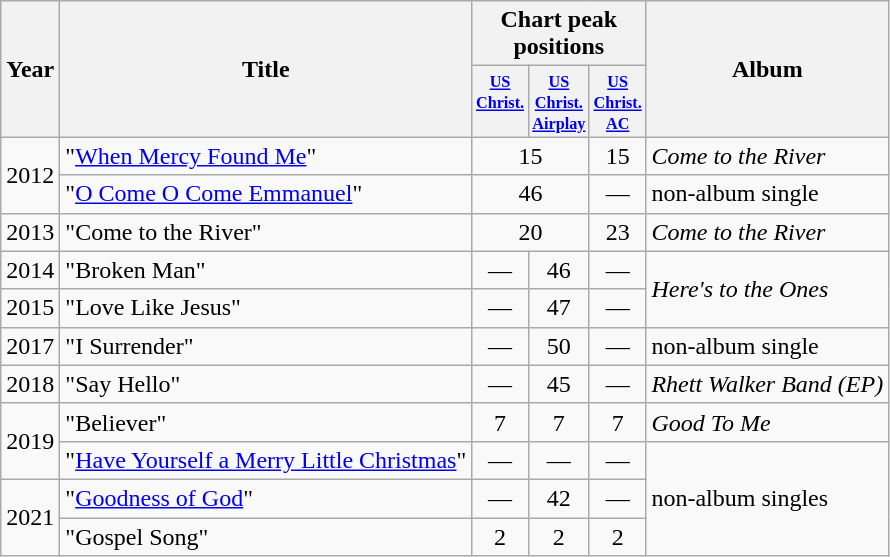<table class="wikitable">
<tr>
<th rowspan="2">Year</th>
<th rowspan="2">Title</th>
<th colspan="3">Chart peak positions</th>
<th rowspan="2">Album</th>
</tr>
<tr style="font-size:75%;line-height:1.3;vertical-align:top">
<th style="width:3em;font-size:90%;"><a href='#'>US Christ.</a></th>
<th style="width:3em;font-size:90%;"><a href='#'>US<br>Christ.<br>Airplay</a></th>
<th style="width:3em;font-size:90%;"><a href='#'>US<br>Christ. AC</a></th>
</tr>
<tr>
<td rowspan="2">2012</td>
<td>"<a href='#'>When Mercy Found Me</a>"</td>
<td colspan="2" style="text-align:center;">15</td>
<td style="text-align:center;">15</td>
<td><em>Come to the River</em></td>
</tr>
<tr>
<td>"<a href='#'>O Come O Come Emmanuel</a>"</td>
<td colspan="2" style="text-align:center;">46</td>
<td style="text-align:center;">—</td>
<td>non-album single</td>
</tr>
<tr>
<td>2013</td>
<td>"Come to the River"</td>
<td colspan="2" style="text-align:center;">20</td>
<td style="text-align:center;">23</td>
<td><em>Come to the River</em></td>
</tr>
<tr>
<td>2014</td>
<td>"Broken Man"</td>
<td style="text-align:center;">—</td>
<td style="text-align:center;">46</td>
<td style="text-align:center;">—</td>
<td rowspan="2"><em>Here's to the Ones</em></td>
</tr>
<tr>
<td>2015</td>
<td>"Love Like Jesus"</td>
<td style="text-align:center;">—</td>
<td style="text-align:center;">47</td>
<td style="text-align:center;">—</td>
</tr>
<tr>
<td>2017</td>
<td>"I Surrender"</td>
<td style="text-align:center;">—</td>
<td style="text-align:center;">50</td>
<td style="text-align:center;">—</td>
<td>non-album single</td>
</tr>
<tr>
<td>2018</td>
<td>"Say Hello"</td>
<td style="text-align:center;">—</td>
<td style="text-align:center;">45</td>
<td style="text-align:center;">—</td>
<td><em>Rhett Walker Band (EP)</em></td>
</tr>
<tr>
<td rowspan="2">2019</td>
<td>"Believer"</td>
<td style="text-align:center;">7</td>
<td style="text-align:center;">7</td>
<td style="text-align:center;">7</td>
<td><em>Good To Me</em><br></td>
</tr>
<tr>
<td>"<a href='#'>Have Yourself a Merry Little Christmas</a>"</td>
<td style="text-align:center;">—</td>
<td style="text-align:center;">—</td>
<td style="text-align:center;">—</td>
<td rowspan="3">non-album singles</td>
</tr>
<tr>
<td rowspan="2">2021</td>
<td>"<a href='#'>Goodness of God</a>"</td>
<td style="text-align:center;">—</td>
<td style="text-align:center;">42</td>
<td style="text-align:center;">—</td>
</tr>
<tr>
<td>"Gospel Song"</td>
<td style="text-align:center;">2</td>
<td style="text-align:center;">2</td>
<td style="text-align:center;">2</td>
</tr>
</table>
